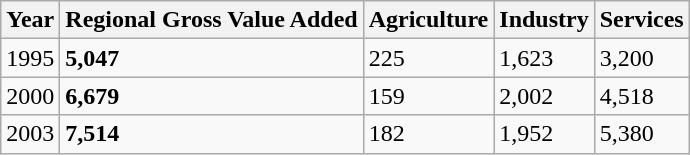<table class="wikitable">
<tr>
<th>Year</th>
<th>Regional Gross Value Added</th>
<th>Agriculture</th>
<th>Industry</th>
<th>Services</th>
</tr>
<tr>
<td>1995</td>
<td><strong>5,047</strong></td>
<td>225</td>
<td>1,623</td>
<td>3,200</td>
</tr>
<tr>
<td>2000</td>
<td><strong>6,679</strong></td>
<td>159</td>
<td>2,002</td>
<td>4,518</td>
</tr>
<tr>
<td>2003</td>
<td><strong>7,514</strong></td>
<td>182</td>
<td>1,952</td>
<td>5,380</td>
</tr>
</table>
